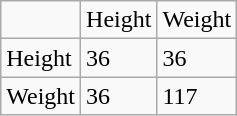<table class="wikitable">
<tr>
<td></td>
<td>Height</td>
<td>Weight</td>
</tr>
<tr>
<td>Height</td>
<td>36</td>
<td>36</td>
</tr>
<tr>
<td>Weight</td>
<td>36</td>
<td>117</td>
</tr>
</table>
